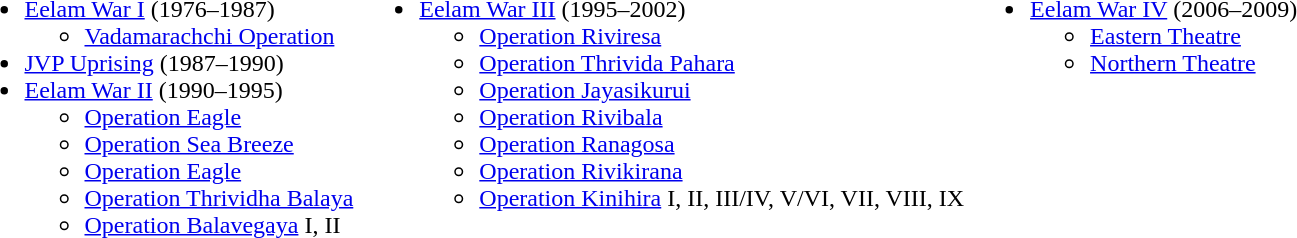<table border="0">
<tr>
<td valign="top"><br><ul><li><a href='#'>Eelam War I</a> (1976–1987)<ul><li><a href='#'>Vadamarachchi Operation</a></li></ul></li><li><a href='#'>JVP Uprising</a> (1987–1990)</li><li><a href='#'>Eelam War II</a> (1990–1995)<ul><li><a href='#'>Operation Eagle</a></li><li><a href='#'>Operation Sea Breeze</a></li><li><a href='#'>Operation Eagle</a></li><li><a href='#'>Operation Thrividha Balaya</a></li><li><a href='#'>Operation Balavegaya</a> I, II</li></ul></li></ul></td>
<td valign="top"><br><ul><li><a href='#'>Eelam War III</a> (1995–2002)<ul><li><a href='#'>Operation Riviresa</a></li><li><a href='#'>Operation Thrivida Pahara</a></li><li><a href='#'>Operation Jayasikurui</a></li><li><a href='#'>Operation Rivibala</a></li><li><a href='#'>Operation Ranagosa</a></li><li><a href='#'>Operation Rivikirana</a></li><li><a href='#'>Operation Kinihira</a> I, II, III/IV, V/VI, VII, VIII, IX</li></ul></li></ul></td>
<td valign="top"><br><ul><li><a href='#'>Eelam War IV</a> (2006–2009)<ul><li><a href='#'>Eastern Theatre</a></li><li><a href='#'>Northern Theatre</a></li></ul></li></ul></td>
</tr>
</table>
